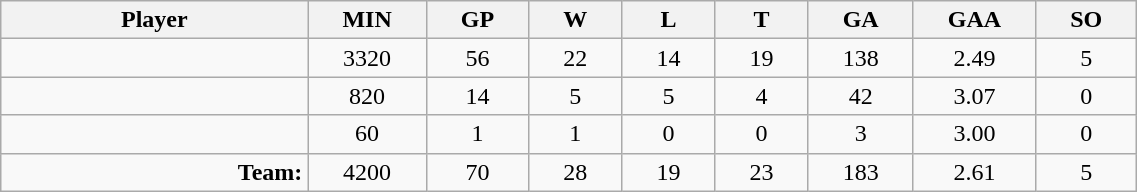<table class="wikitable sortable" width="60%">
<tr>
<th bgcolor="#DDDDFF" width="10%">Player</th>
<th width="3%" bgcolor="#DDDDFF" title="Minutes played">MIN</th>
<th width="3%" bgcolor="#DDDDFF" title="Games played in">GP</th>
<th width="3%" bgcolor="#DDDDFF" title="Games played in">W</th>
<th width="3%" bgcolor="#DDDDFF"title="Games played in">L</th>
<th width="3%" bgcolor="#DDDDFF" title="Ties">T</th>
<th width="3%" bgcolor="#DDDDFF" title="Goals against">GA</th>
<th width="3%" bgcolor="#DDDDFF" title="Goals against average">GAA</th>
<th width="3%" bgcolor="#DDDDFF"title="Shut-outs">SO</th>
</tr>
<tr align="center">
<td align="right"></td>
<td>3320</td>
<td>56</td>
<td>22</td>
<td>14</td>
<td>19</td>
<td>138</td>
<td>2.49</td>
<td>5</td>
</tr>
<tr align="center">
<td align="right"></td>
<td>820</td>
<td>14</td>
<td>5</td>
<td>5</td>
<td>4</td>
<td>42</td>
<td>3.07</td>
<td>0</td>
</tr>
<tr align="center">
<td align="right"></td>
<td>60</td>
<td>1</td>
<td>1</td>
<td>0</td>
<td>0</td>
<td>3</td>
<td>3.00</td>
<td>0</td>
</tr>
<tr align="center">
<td align="right"><strong>Team:</strong></td>
<td>4200</td>
<td>70</td>
<td>28</td>
<td>19</td>
<td>23</td>
<td>183</td>
<td>2.61</td>
<td>5</td>
</tr>
</table>
